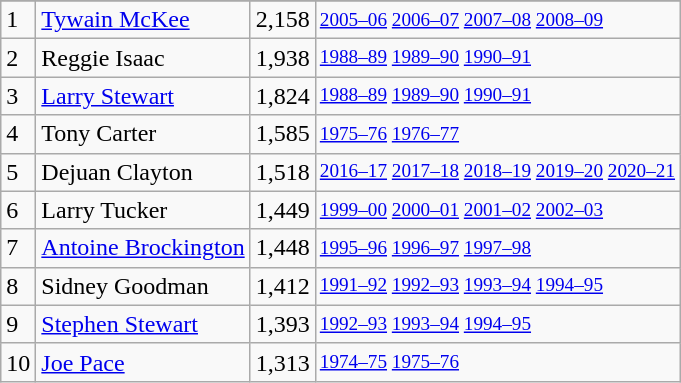<table class="wikitable">
<tr>
</tr>
<tr>
<td>1</td>
<td><a href='#'>Tywain McKee</a></td>
<td>2,158</td>
<td style="font-size:80%;"><a href='#'>2005–06</a> <a href='#'>2006–07</a> <a href='#'>2007–08</a> <a href='#'>2008–09</a></td>
</tr>
<tr>
<td>2</td>
<td>Reggie Isaac</td>
<td>1,938</td>
<td style="font-size:80%;"><a href='#'>1988–89</a> <a href='#'>1989–90</a> <a href='#'>1990–91</a></td>
</tr>
<tr>
<td>3</td>
<td><a href='#'>Larry Stewart</a></td>
<td>1,824</td>
<td style="font-size:80%;"><a href='#'>1988–89</a> <a href='#'>1989–90</a> <a href='#'>1990–91</a></td>
</tr>
<tr>
<td>4</td>
<td>Tony Carter</td>
<td>1,585</td>
<td style="font-size:80%;"><a href='#'>1975–76</a> <a href='#'>1976–77</a></td>
</tr>
<tr>
<td>5</td>
<td>Dejuan Clayton</td>
<td>1,518</td>
<td style="font-size:80%;"><a href='#'>2016–17</a> <a href='#'>2017–18</a> <a href='#'>2018–19</a> <a href='#'>2019–20</a> <a href='#'>2020–21</a></td>
</tr>
<tr>
<td>6</td>
<td>Larry Tucker</td>
<td>1,449</td>
<td style="font-size:80%;"><a href='#'>1999–00</a> <a href='#'>2000–01</a> <a href='#'>2001–02</a> <a href='#'>2002–03</a></td>
</tr>
<tr>
<td>7</td>
<td><a href='#'>Antoine Brockington</a></td>
<td>1,448</td>
<td style="font-size:80%;"><a href='#'>1995–96</a> <a href='#'>1996–97</a> <a href='#'>1997–98</a></td>
</tr>
<tr>
<td>8</td>
<td>Sidney Goodman</td>
<td>1,412</td>
<td style="font-size:80%;"><a href='#'>1991–92</a> <a href='#'>1992–93</a> <a href='#'>1993–94</a> <a href='#'>1994–95</a></td>
</tr>
<tr>
<td>9</td>
<td><a href='#'>Stephen Stewart</a></td>
<td>1,393</td>
<td style="font-size:80%;"><a href='#'>1992–93</a> <a href='#'>1993–94</a> <a href='#'>1994–95</a></td>
</tr>
<tr>
<td>10</td>
<td><a href='#'>Joe Pace</a></td>
<td>1,313</td>
<td style="font-size:80%;"><a href='#'>1974–75</a> <a href='#'>1975–76</a></td>
</tr>
</table>
